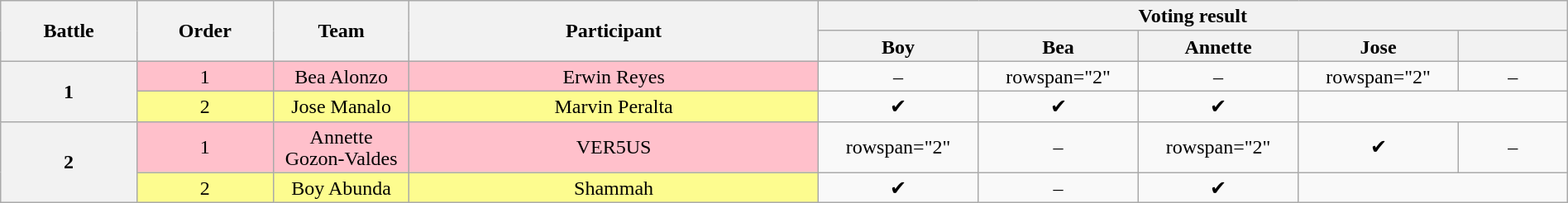<table class="wikitable" style="text-align:center; line-height:17px; width:100%;">
<tr>
<th scope="col" rowspan="2" width="05%">Battle</th>
<th scope="col" rowspan="2" width="05%">Order</th>
<th scope="col" rowspan="2" width="05%">Team</th>
<th scope="col" rowspan="2" width="15%">Participant</th>
<th scope="col" colspan="5" width="20%">Voting result</th>
</tr>
<tr>
<th width="4%">Boy</th>
<th width="4%">Bea</th>
<th width="4%">Annette</th>
<th width="4%">Jose</th>
<th width="4%"></th>
</tr>
<tr>
<th rowspan="2">1</th>
<td style="background:pink;">1</td>
<td style="background:pink;">Bea Alonzo</td>
<td style="background:pink;">Erwin Reyes</td>
<td>–</td>
<td>rowspan="2" </td>
<td>–</td>
<td>rowspan="2" </td>
<td>–</td>
</tr>
<tr>
<td style="background:#fdfc8f;">2</td>
<td style="background:#fdfc8f;">Jose Manalo</td>
<td style="background:#fdfc8f;">Marvin Peralta</td>
<td>✔</td>
<td>✔</td>
<td>✔</td>
</tr>
<tr>
<th rowspan="2">2</th>
<td style="background:pink;">1</td>
<td style="background:pink;">Annette Gozon-Valdes</td>
<td style="background:pink;">VER5US</td>
<td>rowspan="2" </td>
<td>–</td>
<td>rowspan="2" </td>
<td>✔</td>
<td>–</td>
</tr>
<tr>
<td style="background:#fdfc8f;">2</td>
<td style="background:#fdfc8f;">Boy Abunda</td>
<td style="background:#fdfc8f;">Shammah</td>
<td>✔</td>
<td>–</td>
<td>✔</td>
</tr>
</table>
